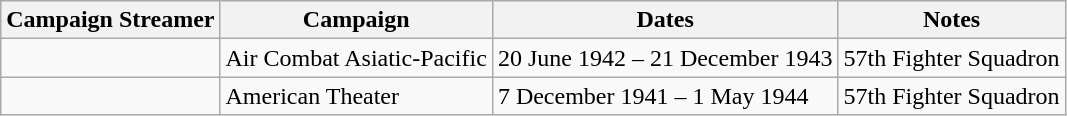<table class="wikitable">
<tr style="background:#efefef;">
<th>Campaign Streamer</th>
<th>Campaign</th>
<th>Dates</th>
<th>Notes</th>
</tr>
<tr>
<td></td>
<td>Air Combat Asiatic-Pacific</td>
<td>20 June 1942 – 21 December 1943</td>
<td>57th Fighter Squadron</td>
</tr>
<tr>
<td></td>
<td>American Theater</td>
<td>7 December 1941 – 1 May 1944</td>
<td>57th Fighter Squadron</td>
</tr>
</table>
